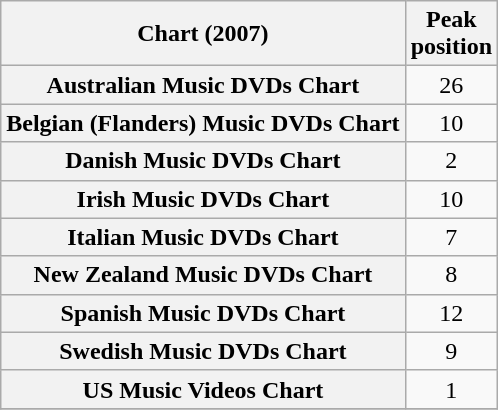<table class="wikitable plainrowheaders sortable" style="text-align:center;" border="1">
<tr>
<th scope="col">Chart (2007)</th>
<th scope="col">Peak<br>position</th>
</tr>
<tr>
<th scope="row">Australian Music DVDs Chart</th>
<td>26</td>
</tr>
<tr>
<th scope="row">Belgian (Flanders) Music DVDs Chart</th>
<td>10</td>
</tr>
<tr>
<th scope="row">Danish Music DVDs Chart</th>
<td>2</td>
</tr>
<tr>
<th scope="row">Irish Music DVDs Chart</th>
<td>10</td>
</tr>
<tr>
<th scope="row">Italian Music DVDs Chart</th>
<td>7</td>
</tr>
<tr>
<th scope="row">New Zealand Music DVDs Chart</th>
<td>8</td>
</tr>
<tr>
<th scope="row">Spanish Music DVDs Chart</th>
<td>12</td>
</tr>
<tr>
<th scope="row">Swedish Music DVDs Chart</th>
<td>9</td>
</tr>
<tr>
<th scope="row">US Music Videos Chart</th>
<td>1</td>
</tr>
<tr>
</tr>
</table>
